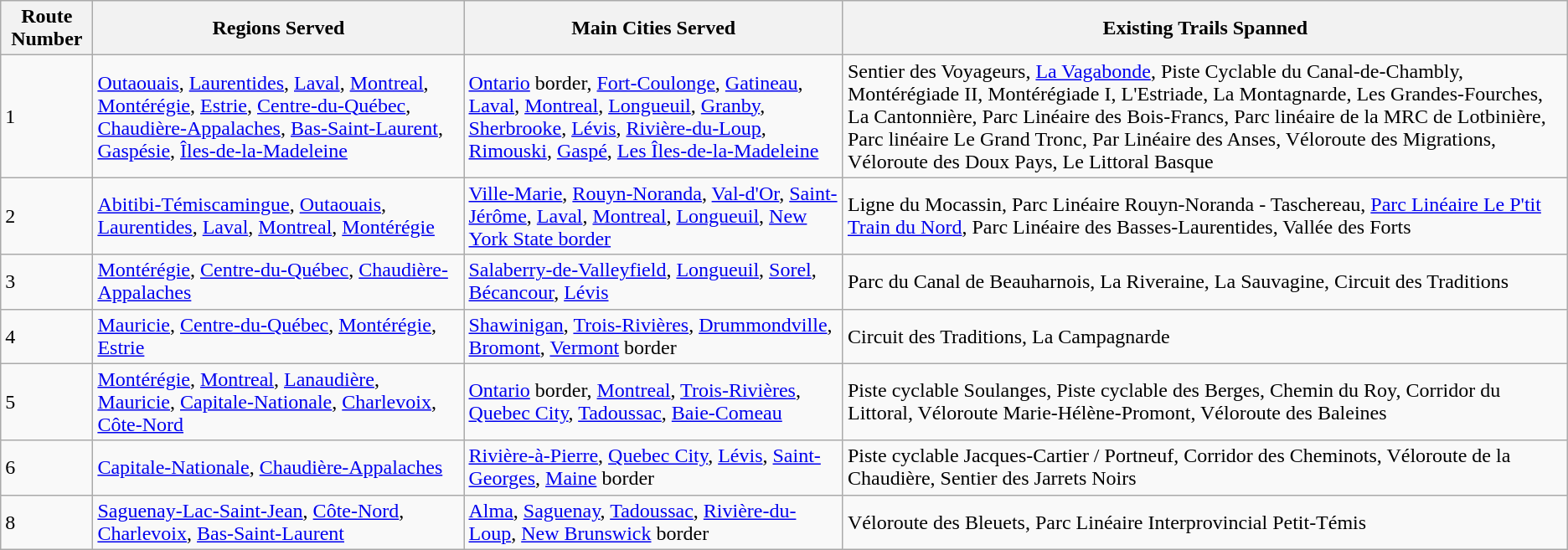<table class="wikitable">
<tr>
<th>Route Number</th>
<th>Regions Served</th>
<th>Main Cities Served</th>
<th>Existing Trails Spanned</th>
</tr>
<tr>
<td>1</td>
<td><a href='#'>Outaouais</a>, <a href='#'>Laurentides</a>, <a href='#'>Laval</a>, <a href='#'>Montreal</a>, <a href='#'>Montérégie</a>, <a href='#'>Estrie</a>, <a href='#'>Centre-du-Québec</a>, <a href='#'>Chaudière-Appalaches</a>, <a href='#'>Bas-Saint-Laurent</a>, <a href='#'>Gaspésie</a>, <a href='#'>Îles-de-la-Madeleine</a></td>
<td><a href='#'>Ontario</a> border, <a href='#'>Fort-Coulonge</a>, <a href='#'>Gatineau</a>, <a href='#'>Laval</a>, <a href='#'>Montreal</a>, <a href='#'>Longueuil</a>, <a href='#'>Granby</a>, <a href='#'>Sherbrooke</a>, <a href='#'>Lévis</a>, <a href='#'>Rivière-du-Loup</a>, <a href='#'>Rimouski</a>, <a href='#'>Gaspé</a>, <a href='#'>Les Îles-de-la-Madeleine</a></td>
<td>Sentier des Voyageurs, <a href='#'>La Vagabonde</a>, Piste Cyclable du Canal-de-Chambly, Montérégiade II, Montérégiade I, L'Estriade, La Montagnarde, Les Grandes-Fourches, La Cantonnière, Parc Linéaire des Bois-Francs, Parc linéaire de la MRC de Lotbinière, Parc linéaire Le Grand Tronc, Par Linéaire des Anses, Véloroute des Migrations, Véloroute des Doux Pays, Le Littoral Basque</td>
</tr>
<tr>
<td>2</td>
<td><a href='#'>Abitibi-Témiscamingue</a>, <a href='#'>Outaouais</a>, <a href='#'>Laurentides</a>, <a href='#'>Laval</a>, <a href='#'>Montreal</a>, <a href='#'>Montérégie</a></td>
<td><a href='#'>Ville-Marie</a>, <a href='#'>Rouyn-Noranda</a>, <a href='#'>Val-d'Or</a>, <a href='#'>Saint-Jérôme</a>, <a href='#'>Laval</a>, <a href='#'>Montreal</a>, <a href='#'>Longueuil</a>, <a href='#'>New York State border</a></td>
<td>Ligne du Mocassin, Parc Linéaire Rouyn-Noranda - Taschereau, <a href='#'>Parc Linéaire Le P'tit Train du Nord</a>, Parc Linéaire des Basses-Laurentides, Vallée des Forts</td>
</tr>
<tr>
<td>3</td>
<td><a href='#'>Montérégie</a>, <a href='#'>Centre-du-Québec</a>, <a href='#'>Chaudière-Appalaches</a></td>
<td><a href='#'>Salaberry-de-Valleyfield</a>, <a href='#'>Longueuil</a>, <a href='#'>Sorel</a>, <a href='#'>Bécancour</a>, <a href='#'>Lévis</a></td>
<td>Parc du Canal de Beauharnois, La Riveraine, La Sauvagine, Circuit des Traditions</td>
</tr>
<tr>
<td>4</td>
<td><a href='#'>Mauricie</a>, <a href='#'>Centre-du-Québec</a>, <a href='#'>Montérégie</a>, <a href='#'>Estrie</a></td>
<td><a href='#'>Shawinigan</a>, <a href='#'>Trois-Rivières</a>, <a href='#'>Drummondville</a>, <a href='#'>Bromont</a>, <a href='#'>Vermont</a> border</td>
<td>Circuit des Traditions, La Campagnarde</td>
</tr>
<tr>
<td>5</td>
<td><a href='#'>Montérégie</a>, <a href='#'>Montreal</a>, <a href='#'>Lanaudière</a>, <a href='#'>Mauricie</a>, <a href='#'>Capitale-Nationale</a>, <a href='#'>Charlevoix</a>, <a href='#'>Côte-Nord</a></td>
<td><a href='#'>Ontario</a> border, <a href='#'>Montreal</a>, <a href='#'>Trois-Rivières</a>, <a href='#'>Quebec City</a>, <a href='#'>Tadoussac</a>, <a href='#'>Baie-Comeau</a></td>
<td>Piste cyclable Soulanges, Piste cyclable des Berges, Chemin du Roy, Corridor du Littoral, Véloroute Marie-Hélène-Promont, Véloroute des Baleines</td>
</tr>
<tr>
<td>6</td>
<td><a href='#'>Capitale-Nationale</a>, <a href='#'>Chaudière-Appalaches</a></td>
<td><a href='#'>Rivière-à-Pierre</a>, <a href='#'>Quebec City</a>, <a href='#'>Lévis</a>, <a href='#'>Saint-Georges</a>, <a href='#'>Maine</a> border</td>
<td>Piste cyclable Jacques-Cartier / Portneuf, Corridor des Cheminots, Véloroute de la Chaudière, Sentier des Jarrets Noirs</td>
</tr>
<tr>
<td>8</td>
<td><a href='#'>Saguenay-Lac-Saint-Jean</a>, <a href='#'>Côte-Nord</a>, <a href='#'>Charlevoix</a>, <a href='#'>Bas-Saint-Laurent</a></td>
<td><a href='#'>Alma</a>, <a href='#'>Saguenay</a>, <a href='#'>Tadoussac</a>, <a href='#'>Rivière-du-Loup</a>, <a href='#'>New Brunswick</a> border</td>
<td>Véloroute des Bleuets, Parc Linéaire Interprovincial Petit-Témis</td>
</tr>
</table>
